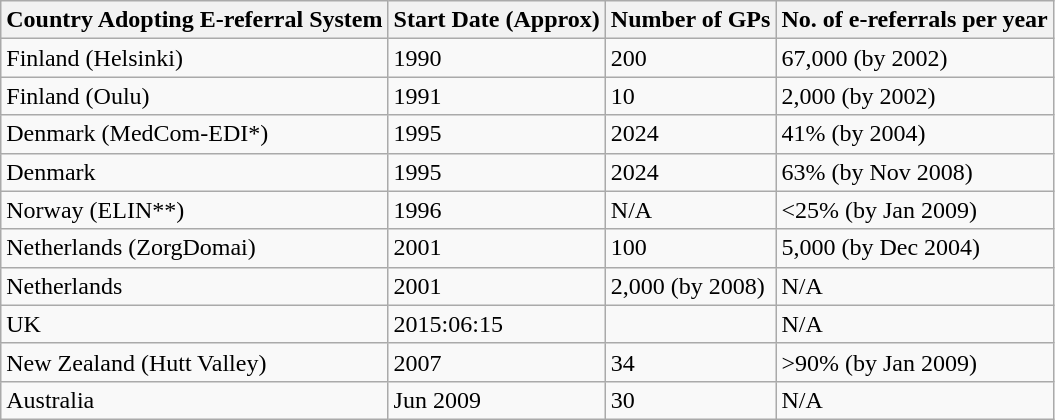<table class="wikitable">
<tr>
<th>Country Adopting E-referral System</th>
<th>Start Date (Approx)</th>
<th>Number of GPs</th>
<th>No. of e-referrals per year</th>
</tr>
<tr>
<td>Finland (Helsinki)</td>
<td>1990</td>
<td>200</td>
<td>67,000 (by 2002)</td>
</tr>
<tr>
<td>Finland (Oulu)</td>
<td>1991</td>
<td>10</td>
<td>2,000 (by 2002)</td>
</tr>
<tr>
<td>Denmark (MedCom-EDI*)</td>
<td>1995</td>
<td>2024</td>
<td>41% (by 2004)</td>
</tr>
<tr>
<td>Denmark</td>
<td>1995</td>
<td>2024</td>
<td>63% (by Nov 2008)</td>
</tr>
<tr>
<td>Norway (ELIN**)</td>
<td>1996</td>
<td>N/A</td>
<td><25% (by Jan 2009)</td>
</tr>
<tr>
<td>Netherlands (ZorgDomai)</td>
<td>2001</td>
<td>100</td>
<td>5,000 (by Dec 2004)</td>
</tr>
<tr>
<td>Netherlands</td>
<td>2001</td>
<td>2,000 (by 2008)</td>
<td>N/A</td>
</tr>
<tr>
<td>UK</td>
<td>2015:06:15</td>
<td></td>
<td>N/A</td>
</tr>
<tr>
<td>New Zealand (Hutt Valley)</td>
<td>2007</td>
<td>34</td>
<td>>90% (by Jan 2009)</td>
</tr>
<tr>
<td>Australia</td>
<td>Jun 2009</td>
<td>30</td>
<td>N/A</td>
</tr>
</table>
